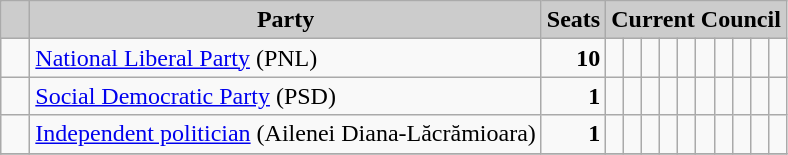<table class="wikitable">
<tr>
<th style="background:#ccc">   </th>
<th style="background:#ccc">Party</th>
<th style="background:#ccc">Seats</th>
<th style="background:#ccc" colspan="10">Current Council</th>
</tr>
<tr>
<td>  </td>
<td><a href='#'>National Liberal Party</a> (PNL)</td>
<td style="text-align: right"><strong>10</strong></td>
<td>  </td>
<td>  </td>
<td>  </td>
<td>  </td>
<td>  </td>
<td>  </td>
<td>  </td>
<td>  </td>
<td>  </td>
<td>  </td>
</tr>
<tr>
<td>  </td>
<td><a href='#'>Social Democratic Party</a> (PSD)</td>
<td style="text-align: right"><strong>1</strong></td>
<td>  </td>
<td> </td>
<td> </td>
<td> </td>
<td> </td>
<td> </td>
<td> </td>
<td> </td>
<td> </td>
<td> </td>
</tr>
<tr>
<td>  </td>
<td><a href='#'>Independent politician</a> (Ailenei Diana-Lăcrămioara)</td>
<td style="text-align: right"><strong>1</strong></td>
<td>  </td>
<td> </td>
<td> </td>
<td> </td>
<td> </td>
<td> </td>
<td> </td>
<td> </td>
<td> </td>
<td> </td>
</tr>
<tr>
</tr>
</table>
